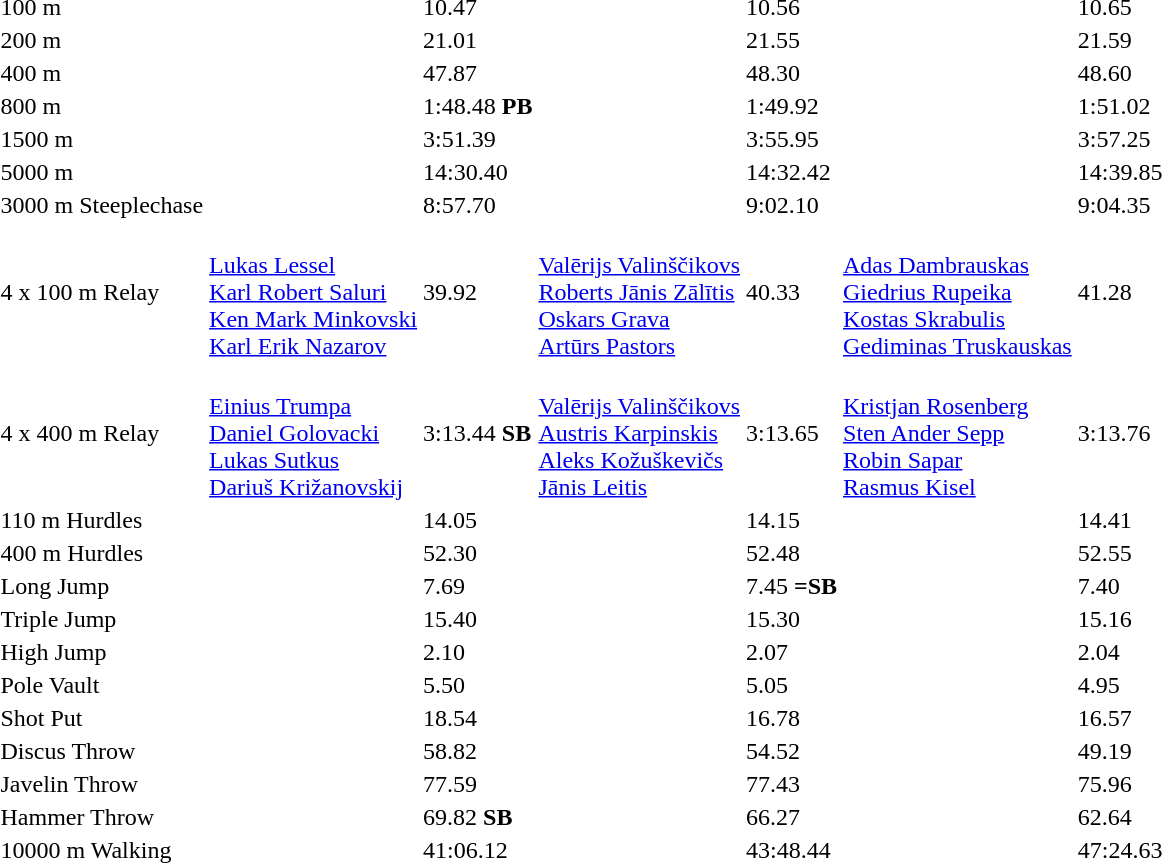<table>
<tr>
<td>100 m</td>
<td></td>
<td>10.47</td>
<td></td>
<td>10.56</td>
<td></td>
<td>10.65</td>
</tr>
<tr>
<td>200 m</td>
<td></td>
<td>21.01</td>
<td></td>
<td>21.55</td>
<td></td>
<td>21.59</td>
</tr>
<tr>
<td>400 m</td>
<td></td>
<td>47.87</td>
<td></td>
<td>48.30</td>
<td></td>
<td>48.60</td>
</tr>
<tr>
<td>800 m</td>
<td></td>
<td>1:48.48 <strong>PB</strong></td>
<td></td>
<td>1:49.92</td>
<td></td>
<td>1:51.02</td>
</tr>
<tr>
<td>1500 m</td>
<td></td>
<td>3:51.39</td>
<td></td>
<td>3:55.95</td>
<td></td>
<td>3:57.25</td>
</tr>
<tr>
<td>5000 m</td>
<td></td>
<td>14:30.40</td>
<td></td>
<td>14:32.42</td>
<td></td>
<td>14:39.85</td>
</tr>
<tr>
<td>3000 m Steeplechase</td>
<td></td>
<td>8:57.70</td>
<td></td>
<td>9:02.10</td>
<td></td>
<td>9:04.35</td>
</tr>
<tr>
<td>4 x 100 m Relay</td>
<td><br><a href='#'>Lukas Lessel</a><br><a href='#'>Karl Robert Saluri</a><br><a href='#'>Ken Mark Minkovski</a><br><a href='#'>Karl Erik Nazarov</a></td>
<td>39.92</td>
<td><br><a href='#'>Valērijs Valinščikovs</a><br><a href='#'>Roberts Jānis Zālītis</a><br><a href='#'>Oskars Grava</a><br><a href='#'>Artūrs Pastors</a></td>
<td>40.33</td>
<td><br><a href='#'>Adas Dambrauskas</a><br><a href='#'>Giedrius Rupeika</a><br><a href='#'>Kostas Skrabulis</a><br><a href='#'>Gediminas Truskauskas</a></td>
<td>41.28</td>
</tr>
<tr>
<td>4 x 400 m Relay</td>
<td><br><a href='#'>Einius Trumpa</a><br><a href='#'>Daniel Golovacki</a><br><a href='#'>Lukas Sutkus</a><br><a href='#'>Dariuš Križanovskij</a></td>
<td>3:13.44 <strong>SB</strong></td>
<td><br><a href='#'>Valērijs Valinščikovs</a><br><a href='#'>Austris Karpinskis</a><br><a href='#'>Aleks Kožuškevičs</a><br><a href='#'>Jānis Leitis</a></td>
<td>3:13.65</td>
<td><br><a href='#'>Kristjan Rosenberg</a><br><a href='#'>Sten Ander Sepp</a><br><a href='#'>Robin Sapar</a><br><a href='#'>Rasmus Kisel</a></td>
<td>3:13.76</td>
</tr>
<tr>
<td>110 m Hurdles</td>
<td></td>
<td>14.05</td>
<td></td>
<td>14.15</td>
<td></td>
<td>14.41</td>
</tr>
<tr>
<td>400 m Hurdles</td>
<td></td>
<td>52.30</td>
<td></td>
<td>52.48</td>
<td></td>
<td>52.55</td>
</tr>
<tr>
<td>Long Jump</td>
<td></td>
<td>7.69</td>
<td></td>
<td>7.45 <strong>=SB</strong></td>
<td></td>
<td>7.40</td>
</tr>
<tr>
<td>Triple Jump</td>
<td></td>
<td>15.40</td>
<td></td>
<td>15.30</td>
<td></td>
<td>15.16</td>
</tr>
<tr>
<td>High Jump</td>
<td></td>
<td>2.10</td>
<td></td>
<td>2.07</td>
<td><br></td>
<td>2.04</td>
</tr>
<tr>
<td>Pole Vault</td>
<td></td>
<td>5.50</td>
<td></td>
<td>5.05</td>
<td></td>
<td>4.95</td>
</tr>
<tr>
<td>Shot Put</td>
<td></td>
<td>18.54</td>
<td></td>
<td>16.78</td>
<td></td>
<td>16.57</td>
</tr>
<tr>
<td>Discus Throw</td>
<td></td>
<td>58.82</td>
<td></td>
<td>54.52</td>
<td></td>
<td>49.19</td>
</tr>
<tr>
<td>Javelin Throw</td>
<td></td>
<td>77.59</td>
<td></td>
<td>77.43</td>
<td></td>
<td>75.96</td>
</tr>
<tr>
<td>Hammer Throw</td>
<td></td>
<td>69.82 <strong>SB</strong></td>
<td></td>
<td>66.27</td>
<td></td>
<td>62.64</td>
</tr>
<tr>
<td>10000 m Walking</td>
<td></td>
<td>41:06.12</td>
<td></td>
<td>43:48.44</td>
<td></td>
<td>47:24.63</td>
</tr>
<tr>
</tr>
</table>
